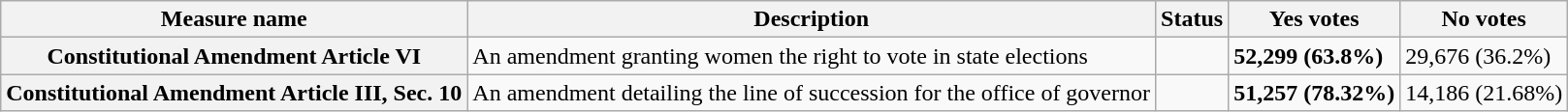<table class="wikitable sortable plainrowheaders">
<tr>
<th scope=col>Measure name</th>
<th scope=col class=unsortable>Description</th>
<th scope=col>Status</th>
<th scope=col>Yes votes</th>
<th scope=col>No votes</th>
</tr>
<tr>
<th scope=row>Constitutional Amendment Article VI</th>
<td>An amendment granting women the right to vote in state elections</td>
<td></td>
<td><strong>52,299 (63.8%)</strong></td>
<td>29,676 (36.2%)</td>
</tr>
<tr>
<th scope=row>Constitutional Amendment Article III, Sec. 10</th>
<td>An amendment detailing the line of succession for the office of governor</td>
<td></td>
<td><strong>51,257 (78.32%)</strong></td>
<td>14,186 (21.68%)</td>
</tr>
</table>
